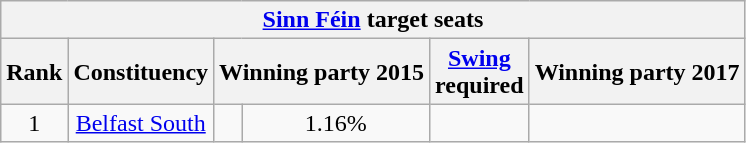<table class="wikitable plainrowheaders sortable" style="text-align:center">
<tr>
<th colspan=7><a href='#'>Sinn Féin</a> target seats</th>
</tr>
<tr>
<th>Rank</th>
<th>Constituency</th>
<th colspan=2>Winning party 2015</th>
<th><a href='#'>Swing</a><br>required</th>
<th colspan=2>Winning party 2017</th>
</tr>
<tr>
<td>1</td>
<td><a href='#'>Belfast South</a></td>
<td></td>
<td>1.16%</td>
<td></td>
</tr>
</table>
